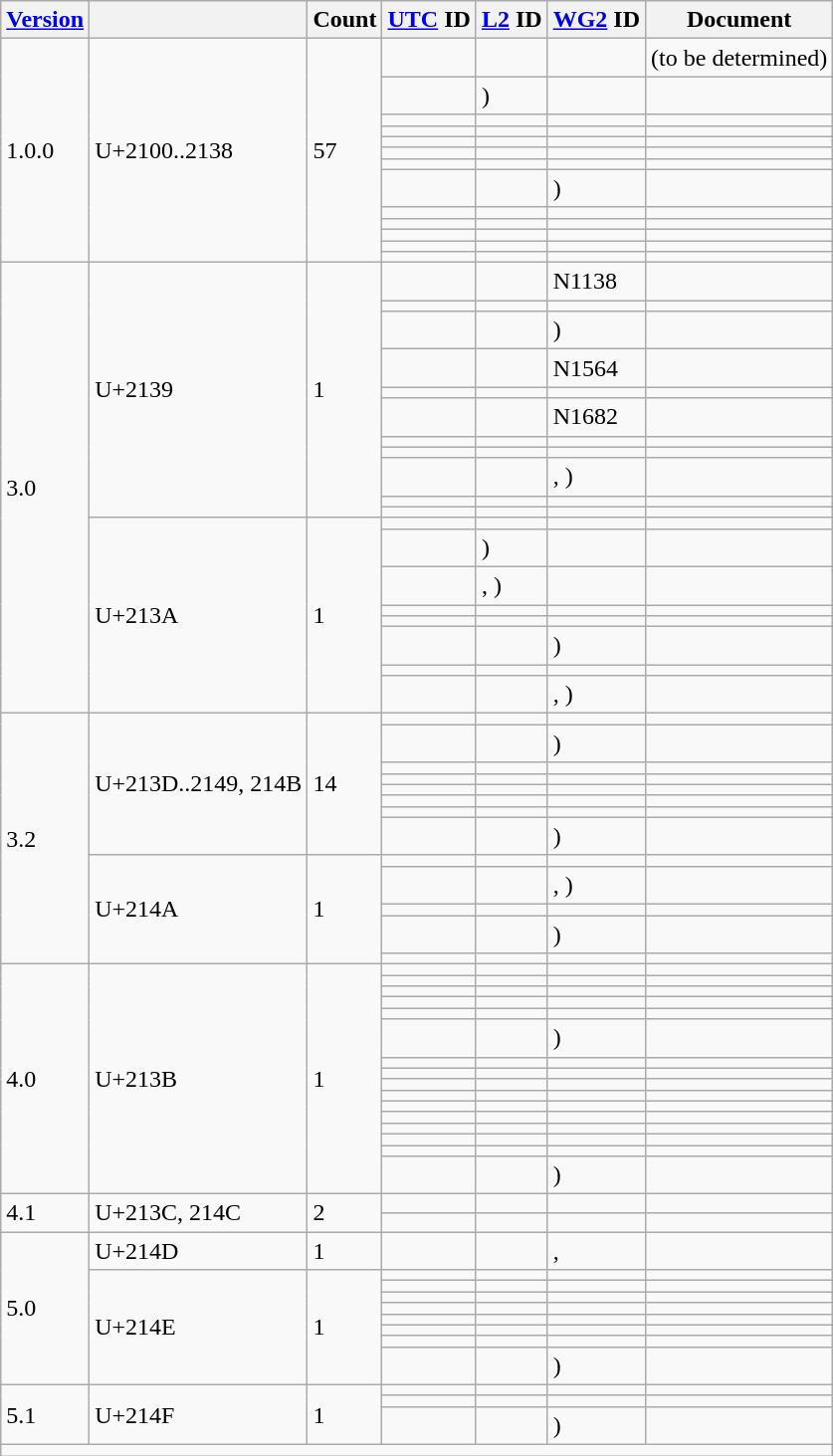<table class="wikitable collapsible collapsed sticky-header">
<tr>
<th><a href='#'>Version</a></th>
<th></th>
<th>Count</th>
<th><a href='#'>UTC</a> ID</th>
<th><a href='#'>L2</a> ID</th>
<th><a href='#'>WG2</a> ID</th>
<th>Document</th>
</tr>
<tr>
<td rowspan="13">1.0.0</td>
<td rowspan="13">U+2100..2138</td>
<td rowspan="13">57</td>
<td></td>
<td></td>
<td></td>
<td>(to be determined)</td>
</tr>
<tr>
<td></td>
<td> )</td>
<td></td>
<td></td>
</tr>
<tr>
<td></td>
<td></td>
<td></td>
<td></td>
</tr>
<tr>
<td></td>
<td></td>
<td></td>
<td></td>
</tr>
<tr>
<td></td>
<td></td>
<td></td>
<td></td>
</tr>
<tr>
<td></td>
<td></td>
<td></td>
<td></td>
</tr>
<tr>
<td></td>
<td></td>
<td></td>
<td></td>
</tr>
<tr>
<td></td>
<td></td>
<td> )</td>
<td></td>
</tr>
<tr>
<td></td>
<td></td>
<td></td>
<td></td>
</tr>
<tr>
<td></td>
<td></td>
<td></td>
<td></td>
</tr>
<tr>
<td></td>
<td></td>
<td></td>
<td></td>
</tr>
<tr>
<td></td>
<td></td>
<td></td>
<td></td>
</tr>
<tr>
<td></td>
<td></td>
<td></td>
<td></td>
</tr>
<tr>
<td rowspan="19">3.0</td>
<td rowspan="11">U+2139</td>
<td rowspan="11">1</td>
<td></td>
<td></td>
<td>N1138</td>
<td></td>
</tr>
<tr>
<td></td>
<td></td>
<td></td>
<td></td>
</tr>
<tr>
<td></td>
<td></td>
<td> )</td>
<td></td>
</tr>
<tr>
<td></td>
<td></td>
<td>N1564</td>
<td></td>
</tr>
<tr>
<td></td>
<td></td>
<td></td>
<td></td>
</tr>
<tr>
<td></td>
<td></td>
<td>N1682</td>
<td></td>
</tr>
<tr>
<td></td>
<td></td>
<td></td>
<td></td>
</tr>
<tr>
<td></td>
<td></td>
<td></td>
<td></td>
</tr>
<tr>
<td></td>
<td></td>
<td> , )</td>
<td></td>
</tr>
<tr>
<td></td>
<td></td>
<td></td>
<td></td>
</tr>
<tr>
<td></td>
<td></td>
<td></td>
<td></td>
</tr>
<tr>
<td rowspan="8">U+213A</td>
<td rowspan="8">1</td>
<td></td>
<td></td>
<td></td>
<td></td>
</tr>
<tr>
<td></td>
<td> )</td>
<td></td>
<td></td>
</tr>
<tr>
<td></td>
<td> , )</td>
<td></td>
<td></td>
</tr>
<tr>
<td></td>
<td></td>
<td></td>
<td></td>
</tr>
<tr>
<td></td>
<td></td>
<td></td>
<td></td>
</tr>
<tr>
<td></td>
<td></td>
<td> )</td>
<td></td>
</tr>
<tr>
<td></td>
<td></td>
<td></td>
<td></td>
</tr>
<tr>
<td></td>
<td></td>
<td> , )</td>
<td></td>
</tr>
<tr>
<td rowspan="13">3.2</td>
<td rowspan="8">U+213D..2149, 214B</td>
<td rowspan="8">14</td>
<td></td>
<td></td>
<td></td>
<td></td>
</tr>
<tr>
<td></td>
<td></td>
<td> )</td>
<td></td>
</tr>
<tr>
<td></td>
<td></td>
<td></td>
<td></td>
</tr>
<tr>
<td></td>
<td></td>
<td></td>
<td></td>
</tr>
<tr>
<td></td>
<td></td>
<td></td>
<td></td>
</tr>
<tr>
<td></td>
<td></td>
<td></td>
<td></td>
</tr>
<tr>
<td></td>
<td></td>
<td></td>
<td></td>
</tr>
<tr>
<td></td>
<td></td>
<td> )</td>
<td></td>
</tr>
<tr>
<td rowspan="5">U+214A</td>
<td rowspan="5">1</td>
<td></td>
<td></td>
<td></td>
<td></td>
</tr>
<tr>
<td></td>
<td></td>
<td> , )</td>
<td></td>
</tr>
<tr>
<td></td>
<td></td>
<td></td>
<td></td>
</tr>
<tr>
<td></td>
<td></td>
<td> )</td>
<td></td>
</tr>
<tr>
<td></td>
<td></td>
<td></td>
<td></td>
</tr>
<tr>
<td rowspan="16">4.0</td>
<td rowspan="16">U+213B</td>
<td rowspan="16">1</td>
<td></td>
<td></td>
<td></td>
<td></td>
</tr>
<tr>
<td></td>
<td></td>
<td></td>
<td></td>
</tr>
<tr>
<td></td>
<td></td>
<td></td>
<td></td>
</tr>
<tr>
<td></td>
<td></td>
<td></td>
<td></td>
</tr>
<tr>
<td></td>
<td></td>
<td></td>
<td></td>
</tr>
<tr>
<td></td>
<td></td>
<td> )</td>
<td></td>
</tr>
<tr>
<td></td>
<td></td>
<td></td>
<td></td>
</tr>
<tr>
<td></td>
<td></td>
<td></td>
<td></td>
</tr>
<tr>
<td></td>
<td></td>
<td></td>
<td></td>
</tr>
<tr>
<td></td>
<td></td>
<td></td>
<td></td>
</tr>
<tr>
<td></td>
<td></td>
<td></td>
<td></td>
</tr>
<tr>
<td></td>
<td></td>
<td></td>
<td></td>
</tr>
<tr>
<td></td>
<td></td>
<td></td>
<td></td>
</tr>
<tr>
<td></td>
<td></td>
<td></td>
<td></td>
</tr>
<tr>
<td></td>
<td></td>
<td></td>
<td></td>
</tr>
<tr>
<td></td>
<td></td>
<td> )</td>
<td></td>
</tr>
<tr>
<td rowspan="2">4.1</td>
<td rowspan="2">U+213C, 214C</td>
<td rowspan="2">2</td>
<td></td>
<td></td>
<td></td>
<td></td>
</tr>
<tr>
<td></td>
<td></td>
<td></td>
<td></td>
</tr>
<tr>
<td rowspan="9">5.0</td>
<td>U+214D</td>
<td>1</td>
<td></td>
<td></td>
<td>, </td>
<td></td>
</tr>
<tr>
<td rowspan="8">U+214E</td>
<td rowspan="8">1</td>
<td></td>
<td></td>
<td></td>
<td></td>
</tr>
<tr>
<td></td>
<td></td>
<td></td>
<td></td>
</tr>
<tr>
<td></td>
<td></td>
<td></td>
<td></td>
</tr>
<tr>
<td></td>
<td></td>
<td></td>
<td></td>
</tr>
<tr>
<td></td>
<td></td>
<td></td>
<td></td>
</tr>
<tr>
<td></td>
<td></td>
<td></td>
<td></td>
</tr>
<tr>
<td></td>
<td></td>
<td></td>
<td></td>
</tr>
<tr>
<td></td>
<td></td>
<td> )</td>
<td></td>
</tr>
<tr>
<td rowspan="3">5.1</td>
<td rowspan="3">U+214F</td>
<td rowspan="3">1</td>
<td></td>
<td></td>
<td></td>
<td></td>
</tr>
<tr>
<td></td>
<td></td>
<td></td>
<td></td>
</tr>
<tr>
<td></td>
<td></td>
<td> )</td>
<td></td>
</tr>
<tr class="sortbottom">
<td colspan="7"></td>
</tr>
</table>
